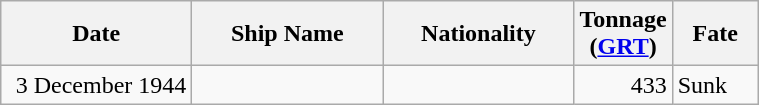<table class="wikitable sortable">
<tr>
<th width="120px">Date</th>
<th width="120px">Ship Name</th>
<th width="120px">Nationality</th>
<th width="25px">Tonnage (<a href='#'>GRT</a>)</th>
<th width="50px">Fate</th>
</tr>
<tr>
<td align="right">3 December 1944</td>
<td align="left"></td>
<td align="left"></td>
<td align="right">433</td>
<td align="left">Sunk</td>
</tr>
</table>
